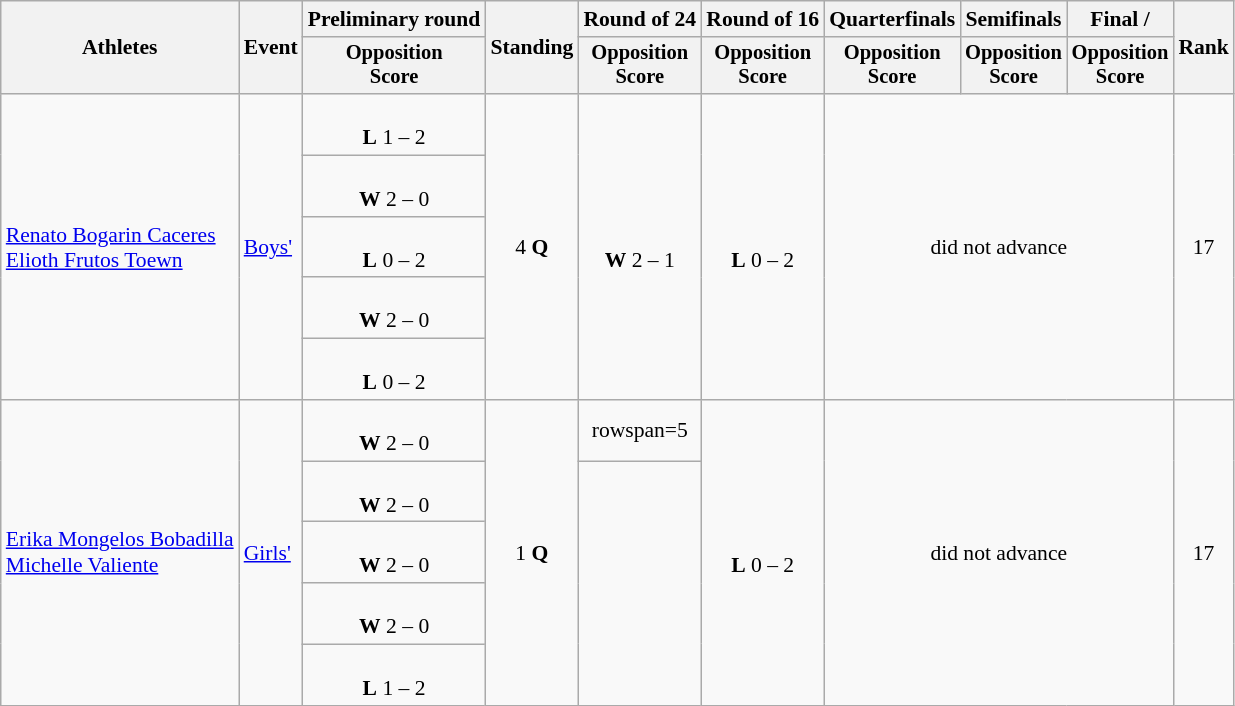<table class=wikitable style="font-size:90%">
<tr>
<th rowspan="2">Athletes</th>
<th rowspan="2">Event</th>
<th>Preliminary round</th>
<th rowspan="2">Standing</th>
<th>Round of 24</th>
<th>Round of 16</th>
<th>Quarterfinals</th>
<th>Semifinals</th>
<th>Final / </th>
<th rowspan=2>Rank</th>
</tr>
<tr style="font-size:95%">
<th>Opposition<br>Score</th>
<th>Opposition<br>Score</th>
<th>Opposition<br>Score</th>
<th>Opposition<br>Score</th>
<th>Opposition<br>Score</th>
<th>Opposition<br>Score</th>
</tr>
<tr align=center>
<td align=left rowspan=5><a href='#'>Renato Bogarin Caceres</a><br><a href='#'>Elioth Frutos Toewn</a></td>
<td align=left rowspan=5><a href='#'>Boys'</a></td>
<td><br><strong>L</strong> 1 – 2</td>
<td rowspan=5>4 <strong>Q</strong></td>
<td rowspan=5><br><strong>W</strong> 2 – 1</td>
<td rowspan=5><br><strong>L</strong> 0 – 2</td>
<td rowspan=5 colspan=3>did not advance</td>
<td rowspan=5>17</td>
</tr>
<tr align=center>
<td><br><strong>W</strong> 2 – 0</td>
</tr>
<tr align=center>
<td><br><strong>L</strong> 0 – 2</td>
</tr>
<tr align=center>
<td><br><strong>W</strong> 2 – 0</td>
</tr>
<tr align=center>
<td><br><strong>L</strong> 0 – 2</td>
</tr>
<tr align=center>
<td align=left rowspan=5><a href='#'>Erika Mongelos Bobadilla</a><br><a href='#'>Michelle Valiente</a></td>
<td align=left rowspan=5><a href='#'>Girls'</a></td>
<td><br><strong>W</strong> 2 – 0</td>
<td rowspan=5>1 <strong>Q</strong></td>
<td>rowspan=5 </td>
<td rowspan=5><br><strong>L</strong> 0 – 2</td>
<td rowspan=5 colspan=3>did not advance</td>
<td rowspan=5>17</td>
</tr>
<tr align=center>
<td><br><strong>W</strong> 2 – 0</td>
</tr>
<tr align=center>
<td><br><strong>W</strong> 2 – 0</td>
</tr>
<tr align=center>
<td><br><strong>W</strong> 2 – 0</td>
</tr>
<tr align=center>
<td><br><strong>L</strong> 1 – 2</td>
</tr>
</table>
